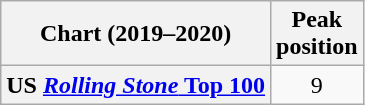<table class="wikitable sortable plainrowheaders" style="text-align:center">
<tr>
<th scope="col">Chart (2019–2020)</th>
<th scope="col">Peak<br>position</th>
</tr>
<tr>
<th scope="row">US <a href='#'><em>Rolling Stone</em> Top 100</a></th>
<td>9</td>
</tr>
</table>
